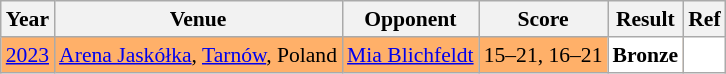<table class="sortable wikitable" style="font-size: 90%;">
<tr>
<th>Year</th>
<th>Venue</th>
<th>Opponent</th>
<th>Score</th>
<th>Result</th>
<th>Ref</th>
</tr>
<tr style="background:#FFB069">
<td align="center"><a href='#'>2023</a></td>
<td align="left"><a href='#'>Arena Jaskółka</a>, <a href='#'>Tarnów</a>, Poland</td>
<td align="left"> <a href='#'>Mia Blichfeldt</a></td>
<td align="left">15–21, 16–21</td>
<td style="text-align:left; background:white"> <strong>Bronze</strong></td>
<td style="text-align:center; background:white"></td>
</tr>
</table>
